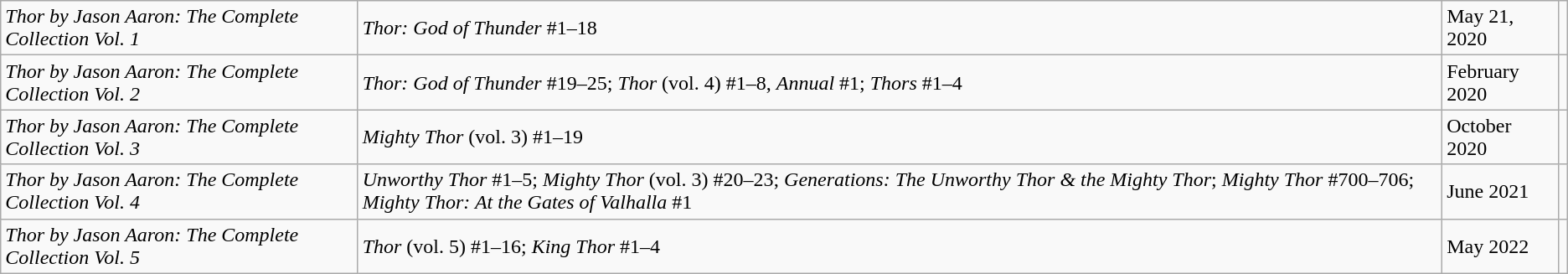<table class="wikitable sortable">
<tr>
<td><em>Thor by Jason Aaron: The Complete Collection Vol. 1</em></td>
<td><em>Thor: God of Thunder</em> #1–18</td>
<td>May 21, 2020</td>
<td></td>
</tr>
<tr>
<td><em>Thor by Jason Aaron: The Complete Collection Vol. 2</em></td>
<td><em>Thor: God of Thunder</em> #19–25; <em>Thor</em> (vol. 4) #1–8, <em>Annual</em> #1; <em>Thors</em> #1–4</td>
<td>February 2020</td>
<td></td>
</tr>
<tr>
<td><em>Thor by Jason Aaron: The Complete Collection Vol. 3</em></td>
<td><em>Mighty Thor</em> (vol. 3) #1–19</td>
<td>October 2020</td>
<td></td>
</tr>
<tr>
<td><em>Thor by Jason Aaron: The Complete Collection Vol. 4</em></td>
<td><em>Unworthy Thor</em> #1–5; <em>Mighty Thor</em> (vol. 3) #20–23; <em>Generations: The Unworthy Thor & the Mighty Thor</em>; <em>Mighty Thor</em> #700–706; <em>Mighty Thor: At the Gates of Valhalla</em> #1</td>
<td>June 2021</td>
<td></td>
</tr>
<tr>
<td><em>Thor by Jason Aaron: The Complete Collection Vol. 5</em></td>
<td><em>Thor</em> (vol. 5) #1–16; <em>King Thor</em> #1–4</td>
<td>May 2022</td>
<td></td>
</tr>
</table>
